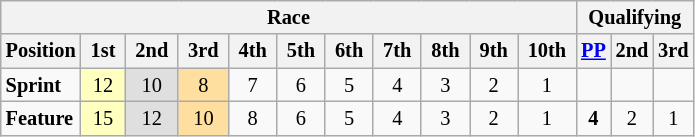<table class="wikitable" style="font-size:85%; text-align:center">
<tr>
<th colspan=11>Race</th>
<th colspan=3>Qualifying</th>
</tr>
<tr>
<th>Position</th>
<th> 1st </th>
<th> 2nd </th>
<th> 3rd </th>
<th> 4th </th>
<th> 5th </th>
<th> 6th </th>
<th> 7th </th>
<th> 8th </th>
<th> 9th </th>
<th> 10th </th>
<th><a href='#'>PP</a></th>
<th>2nd</th>
<th>3rd</th>
</tr>
<tr>
<td align="left"><strong>Sprint</strong></td>
<td style="background:#ffffbf;">12</td>
<td style="background:#dfdfdf;">10</td>
<td style="background:#ffdf9f;">8</td>
<td>7</td>
<td>6</td>
<td>5</td>
<td>4</td>
<td>3</td>
<td>2</td>
<td>1</td>
<td></td>
<td></td>
<td></td>
</tr>
<tr>
<td align="left"><strong>Feature</strong></td>
<td style="background:#ffffbf;">15</td>
<td style="background:#dfdfdf;">12</td>
<td style="background:#ffdf9f;">10</td>
<td>8</td>
<td>6</td>
<td>5</td>
<td>4</td>
<td>3</td>
<td>2</td>
<td>1</td>
<td><strong>4</strong></td>
<td>2</td>
<td>1</td>
</tr>
</table>
